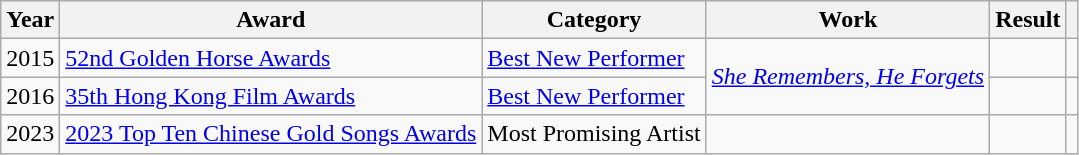<table class="wikitable plainrowheaders">
<tr>
<th>Year</th>
<th>Award</th>
<th>Category</th>
<th>Work</th>
<th>Result</th>
<th></th>
</tr>
<tr>
<td>2015</td>
<td><a href='#'>52nd Golden Horse Awards</a></td>
<td><a href='#'>Best New Performer</a></td>
<td rowspan="2"><em><a href='#'>She Remembers, He Forgets</a></em></td>
<td></td>
<td></td>
</tr>
<tr>
<td>2016</td>
<td><a href='#'>35th Hong Kong Film Awards</a></td>
<td><a href='#'>Best New Performer</a></td>
<td></td>
<td></td>
</tr>
<tr>
<td>2023</td>
<td><a href='#'>2023 Top Ten Chinese Gold Songs Awards</a></td>
<td>Most Promising Artist</td>
<td></td>
<td></td>
<td></td>
</tr>
</table>
